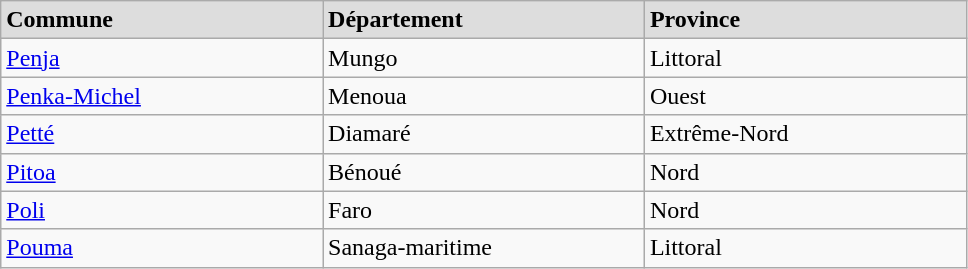<table class="wikitable" width=51%>
<tr bgcolor= "#DDDDDD">
<td width=17%><strong>Commune</strong></td>
<td width=17%><strong>Département</strong></td>
<td width=17%><strong>Province</strong></td>
</tr>
<tr>
<td><a href='#'>Penja</a></td>
<td>Mungo</td>
<td>Littoral</td>
</tr>
<tr>
<td><a href='#'>Penka-Michel</a></td>
<td>Menoua</td>
<td>Ouest</td>
</tr>
<tr>
<td><a href='#'>Petté</a></td>
<td>Diamaré</td>
<td>Extrême-Nord</td>
</tr>
<tr>
<td><a href='#'>Pitoa</a></td>
<td>Bénoué</td>
<td>Nord</td>
</tr>
<tr>
<td><a href='#'>Poli</a></td>
<td>Faro</td>
<td>Nord</td>
</tr>
<tr>
<td><a href='#'>Pouma</a></td>
<td>Sanaga-maritime</td>
<td>Littoral</td>
</tr>
</table>
